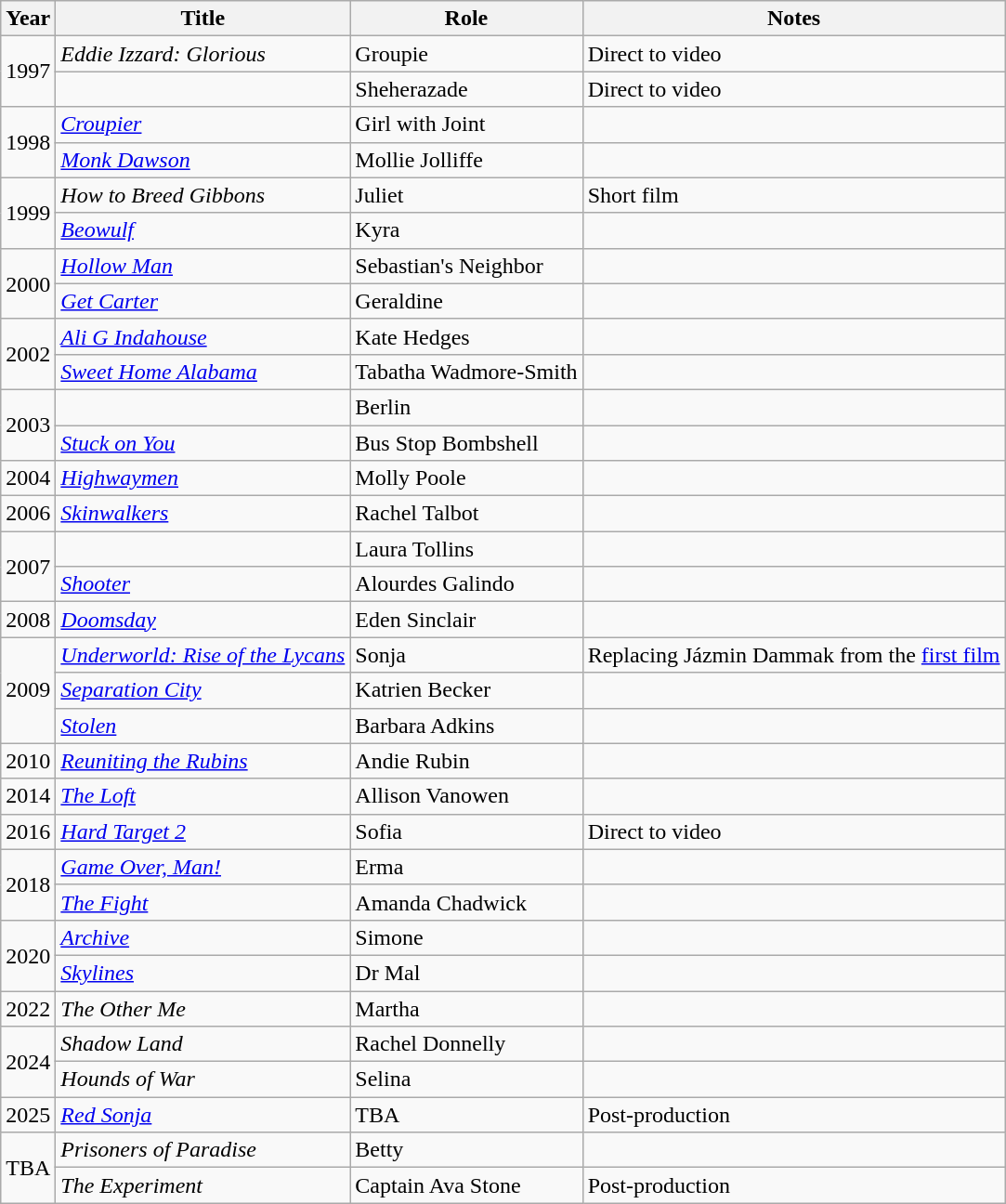<table class="wikitable sortable">
<tr>
<th>Year</th>
<th>Title</th>
<th>Role</th>
<th class="unsortable">Notes</th>
</tr>
<tr>
<td rowspan="2">1997</td>
<td><em>Eddie Izzard: Glorious</em></td>
<td>Groupie</td>
<td>Direct to video</td>
</tr>
<tr>
<td><em></em></td>
<td>Sheherazade</td>
<td>Direct to video</td>
</tr>
<tr>
<td rowspan="2">1998</td>
<td><em><a href='#'>Croupier</a></em></td>
<td>Girl with Joint</td>
<td></td>
</tr>
<tr>
<td><em><a href='#'>Monk Dawson</a></em></td>
<td>Mollie Jolliffe</td>
<td></td>
</tr>
<tr>
<td rowspan="2">1999</td>
<td><em>How to Breed Gibbons</em></td>
<td>Juliet</td>
<td>Short film</td>
</tr>
<tr>
<td><em><a href='#'>Beowulf</a></em></td>
<td>Kyra</td>
<td></td>
</tr>
<tr>
<td rowspan="2">2000</td>
<td><em><a href='#'>Hollow Man</a></em></td>
<td>Sebastian's Neighbor</td>
<td></td>
</tr>
<tr>
<td><em><a href='#'>Get Carter</a></em></td>
<td>Geraldine</td>
<td></td>
</tr>
<tr>
<td rowspan="2">2002</td>
<td><em><a href='#'>Ali G Indahouse</a></em></td>
<td>Kate Hedges</td>
<td></td>
</tr>
<tr>
<td><em><a href='#'>Sweet Home Alabama</a></em></td>
<td>Tabatha Wadmore-Smith</td>
<td></td>
</tr>
<tr>
<td rowspan="2">2003</td>
<td><em></em></td>
<td>Berlin</td>
<td></td>
</tr>
<tr>
<td><em><a href='#'>Stuck on You</a></em></td>
<td>Bus Stop Bombshell</td>
<td></td>
</tr>
<tr>
<td>2004</td>
<td><em><a href='#'>Highwaymen</a></em></td>
<td>Molly Poole</td>
<td></td>
</tr>
<tr>
<td>2006</td>
<td><em><a href='#'>Skinwalkers</a></em></td>
<td>Rachel Talbot</td>
<td></td>
</tr>
<tr>
<td rowspan="2">2007</td>
<td><em></em></td>
<td>Laura Tollins</td>
<td></td>
</tr>
<tr>
<td><em><a href='#'>Shooter</a></em></td>
<td>Alourdes Galindo</td>
<td></td>
</tr>
<tr>
<td>2008</td>
<td><em><a href='#'>Doomsday</a></em></td>
<td>Eden Sinclair</td>
<td></td>
</tr>
<tr>
<td rowspan="3">2009</td>
<td><em><a href='#'>Underworld: Rise of the Lycans</a></em></td>
<td>Sonja</td>
<td>Replacing Jázmin Dammak from the <a href='#'>first film</a></td>
</tr>
<tr>
<td><em><a href='#'>Separation City</a></em></td>
<td>Katrien Becker</td>
<td></td>
</tr>
<tr>
<td><em><a href='#'>Stolen</a></em></td>
<td>Barbara Adkins</td>
<td></td>
</tr>
<tr>
<td>2010</td>
<td><em><a href='#'>Reuniting the Rubins</a></em></td>
<td>Andie Rubin</td>
<td></td>
</tr>
<tr>
<td>2014</td>
<td><em><a href='#'>The Loft</a></em></td>
<td>Allison Vanowen</td>
<td></td>
</tr>
<tr>
<td>2016</td>
<td><em><a href='#'>Hard Target 2</a></em></td>
<td>Sofia</td>
<td>Direct to video</td>
</tr>
<tr>
<td rowspan="2">2018</td>
<td><em><a href='#'>Game Over, Man!</a></em></td>
<td>Erma</td>
<td></td>
</tr>
<tr>
<td><em><a href='#'>The Fight</a></em></td>
<td>Amanda Chadwick</td>
<td></td>
</tr>
<tr>
<td rowspan="2">2020</td>
<td><em><a href='#'>Archive</a></em></td>
<td>Simone</td>
<td></td>
</tr>
<tr>
<td><em><a href='#'>Skylines</a></em></td>
<td>Dr Mal</td>
<td></td>
</tr>
<tr>
<td>2022</td>
<td><em>The Other Me</em></td>
<td>Martha</td>
<td></td>
</tr>
<tr>
<td rowspan="2">2024</td>
<td><em>Shadow Land</em></td>
<td>Rachel Donnelly</td>
<td></td>
</tr>
<tr>
<td><em>Hounds of War</em></td>
<td>Selina</td>
<td></td>
</tr>
<tr>
<td>2025</td>
<td><em><a href='#'>Red Sonja</a></em></td>
<td>TBA</td>
<td>Post-production</td>
</tr>
<tr>
<td rowspan="2">TBA</td>
<td><em>Prisoners of Paradise</em></td>
<td>Betty</td>
<td></td>
</tr>
<tr>
<td><em>The Experiment</em></td>
<td>Captain Ava Stone</td>
<td>Post-production</td>
</tr>
</table>
